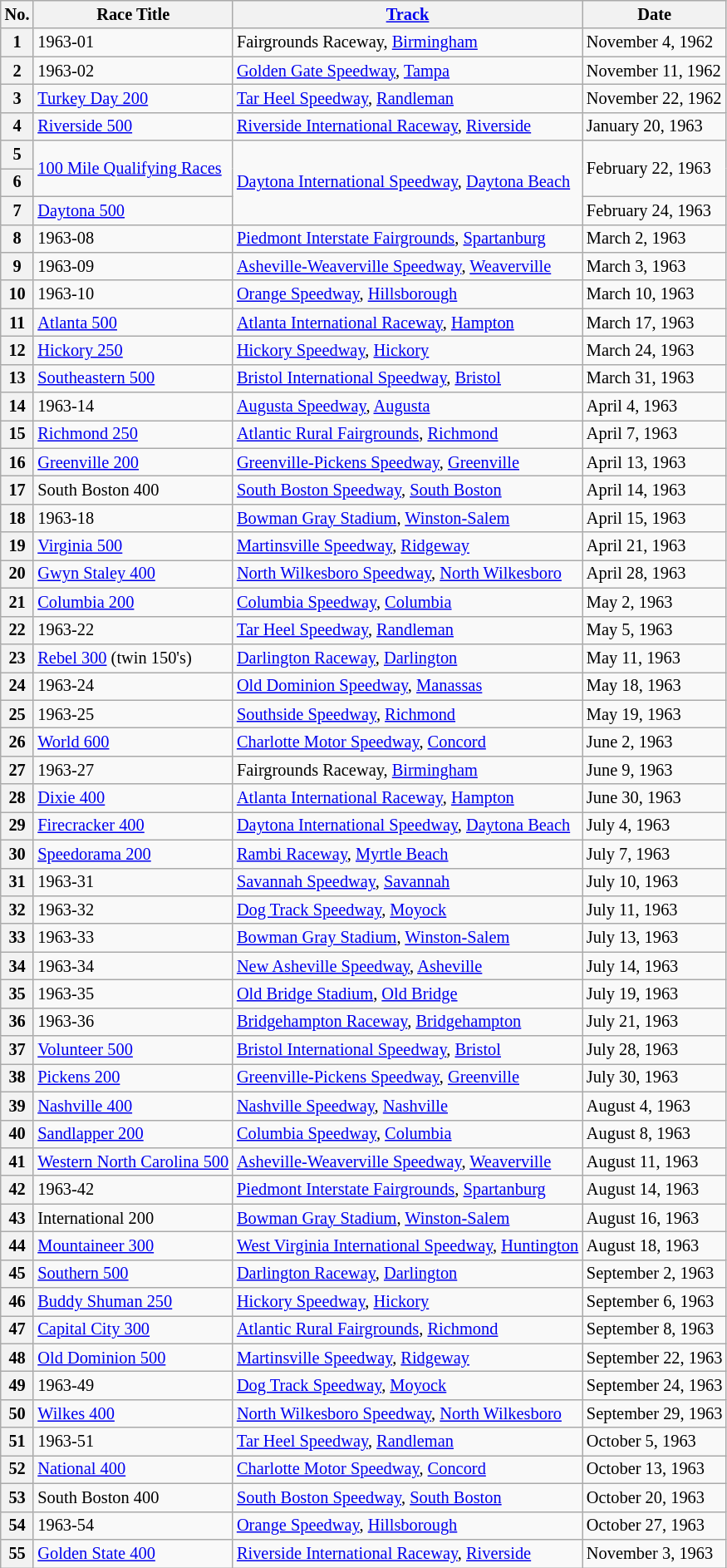<table class="wikitable" style="font-size:85%;">
<tr>
<th>No.</th>
<th>Race Title</th>
<th><a href='#'>Track</a></th>
<th>Date</th>
</tr>
<tr>
<th>1</th>
<td>1963-01</td>
<td>Fairgrounds Raceway, <a href='#'>Birmingham</a></td>
<td>November 4, 1962</td>
</tr>
<tr>
<th>2</th>
<td>1963-02</td>
<td><a href='#'>Golden Gate Speedway</a>, <a href='#'>Tampa</a></td>
<td>November 11, 1962</td>
</tr>
<tr>
<th>3</th>
<td><a href='#'>Turkey Day 200</a></td>
<td><a href='#'>Tar Heel Speedway</a>, <a href='#'>Randleman</a></td>
<td>November 22, 1962</td>
</tr>
<tr>
<th>4</th>
<td><a href='#'>Riverside 500</a></td>
<td><a href='#'>Riverside International Raceway</a>, <a href='#'>Riverside</a></td>
<td>January 20, 1963</td>
</tr>
<tr>
<th>5</th>
<td rowspan=2><a href='#'>100 Mile Qualifying Races</a></td>
<td rowspan=3><a href='#'>Daytona International Speedway</a>, <a href='#'>Daytona Beach</a></td>
<td rowspan=2>February 22, 1963</td>
</tr>
<tr>
<th>6</th>
</tr>
<tr>
<th>7</th>
<td><a href='#'>Daytona 500</a></td>
<td>February 24, 1963</td>
</tr>
<tr>
<th>8</th>
<td>1963-08</td>
<td><a href='#'>Piedmont Interstate Fairgrounds</a>, <a href='#'>Spartanburg</a></td>
<td>March 2, 1963</td>
</tr>
<tr>
<th>9</th>
<td>1963-09</td>
<td><a href='#'>Asheville-Weaverville Speedway</a>, <a href='#'>Weaverville</a></td>
<td>March 3, 1963</td>
</tr>
<tr>
<th>10</th>
<td>1963-10</td>
<td><a href='#'>Orange Speedway</a>, <a href='#'>Hillsborough</a></td>
<td>March 10, 1963</td>
</tr>
<tr>
<th>11</th>
<td><a href='#'>Atlanta 500</a></td>
<td><a href='#'>Atlanta International Raceway</a>, <a href='#'>Hampton</a></td>
<td>March 17, 1963</td>
</tr>
<tr>
<th>12</th>
<td><a href='#'>Hickory 250</a></td>
<td><a href='#'>Hickory Speedway</a>, <a href='#'>Hickory</a></td>
<td>March 24, 1963</td>
</tr>
<tr>
<th>13</th>
<td><a href='#'>Southeastern 500</a></td>
<td><a href='#'>Bristol International Speedway</a>, <a href='#'>Bristol</a></td>
<td>March 31, 1963</td>
</tr>
<tr>
<th>14</th>
<td>1963-14</td>
<td><a href='#'>Augusta Speedway</a>, <a href='#'>Augusta</a></td>
<td>April 4, 1963</td>
</tr>
<tr>
<th>15</th>
<td><a href='#'>Richmond 250</a></td>
<td><a href='#'>Atlantic Rural Fairgrounds</a>, <a href='#'>Richmond</a></td>
<td>April 7, 1963</td>
</tr>
<tr>
<th>16</th>
<td><a href='#'>Greenville 200</a></td>
<td><a href='#'>Greenville-Pickens Speedway</a>, <a href='#'>Greenville</a></td>
<td>April 13, 1963</td>
</tr>
<tr>
<th>17</th>
<td>South Boston 400</td>
<td><a href='#'>South Boston Speedway</a>, <a href='#'>South Boston</a></td>
<td>April 14, 1963</td>
</tr>
<tr>
<th>18</th>
<td>1963-18</td>
<td><a href='#'>Bowman Gray Stadium</a>, <a href='#'>Winston-Salem</a></td>
<td>April 15, 1963</td>
</tr>
<tr>
<th>19</th>
<td><a href='#'>Virginia 500</a></td>
<td><a href='#'>Martinsville Speedway</a>, <a href='#'>Ridgeway</a></td>
<td>April 21, 1963</td>
</tr>
<tr>
<th>20</th>
<td><a href='#'>Gwyn Staley 400</a></td>
<td><a href='#'>North Wilkesboro Speedway</a>, <a href='#'>North Wilkesboro</a></td>
<td>April 28, 1963</td>
</tr>
<tr>
<th>21</th>
<td><a href='#'>Columbia 200</a></td>
<td><a href='#'>Columbia Speedway</a>, <a href='#'>Columbia</a></td>
<td>May 2, 1963</td>
</tr>
<tr>
<th>22</th>
<td>1963-22</td>
<td><a href='#'>Tar Heel Speedway</a>, <a href='#'>Randleman</a></td>
<td>May 5, 1963</td>
</tr>
<tr>
<th>23</th>
<td><a href='#'>Rebel 300</a> (twin 150's)</td>
<td><a href='#'>Darlington Raceway</a>, <a href='#'>Darlington</a></td>
<td>May 11, 1963</td>
</tr>
<tr>
<th>24</th>
<td>1963-24</td>
<td><a href='#'>Old Dominion Speedway</a>, <a href='#'>Manassas</a></td>
<td>May 18, 1963</td>
</tr>
<tr>
<th>25</th>
<td>1963-25</td>
<td><a href='#'>Southside Speedway</a>, <a href='#'>Richmond</a></td>
<td>May 19, 1963</td>
</tr>
<tr>
<th>26</th>
<td><a href='#'>World 600</a></td>
<td><a href='#'>Charlotte Motor Speedway</a>, <a href='#'>Concord</a></td>
<td>June 2, 1963</td>
</tr>
<tr>
<th>27</th>
<td>1963-27</td>
<td>Fairgrounds Raceway, <a href='#'>Birmingham</a></td>
<td>June 9, 1963</td>
</tr>
<tr>
<th>28</th>
<td><a href='#'>Dixie 400</a></td>
<td><a href='#'>Atlanta International Raceway</a>, <a href='#'>Hampton</a></td>
<td>June 30, 1963</td>
</tr>
<tr>
<th>29</th>
<td><a href='#'>Firecracker 400</a></td>
<td><a href='#'>Daytona International Speedway</a>, <a href='#'>Daytona Beach</a></td>
<td>July 4, 1963</td>
</tr>
<tr>
<th>30</th>
<td><a href='#'>Speedorama 200</a></td>
<td><a href='#'>Rambi Raceway</a>, <a href='#'>Myrtle Beach</a></td>
<td>July 7, 1963</td>
</tr>
<tr>
<th>31</th>
<td>1963-31</td>
<td><a href='#'>Savannah Speedway</a>, <a href='#'>Savannah</a></td>
<td>July 10, 1963</td>
</tr>
<tr>
<th>32</th>
<td>1963-32</td>
<td><a href='#'>Dog Track Speedway</a>, <a href='#'>Moyock</a></td>
<td>July 11, 1963</td>
</tr>
<tr>
<th>33</th>
<td>1963-33</td>
<td><a href='#'>Bowman Gray Stadium</a>, <a href='#'>Winston-Salem</a></td>
<td>July 13, 1963</td>
</tr>
<tr>
<th>34</th>
<td>1963-34</td>
<td><a href='#'>New Asheville Speedway</a>, <a href='#'>Asheville</a></td>
<td>July 14, 1963</td>
</tr>
<tr>
<th>35</th>
<td>1963-35</td>
<td><a href='#'>Old Bridge Stadium</a>, <a href='#'>Old Bridge</a></td>
<td>July 19, 1963</td>
</tr>
<tr>
<th>36</th>
<td>1963-36</td>
<td><a href='#'>Bridgehampton Raceway</a>, <a href='#'>Bridgehampton</a></td>
<td>July 21, 1963</td>
</tr>
<tr>
<th>37</th>
<td><a href='#'>Volunteer 500</a></td>
<td><a href='#'>Bristol International Speedway</a>, <a href='#'>Bristol</a></td>
<td>July 28, 1963</td>
</tr>
<tr>
<th>38</th>
<td><a href='#'>Pickens 200</a></td>
<td><a href='#'>Greenville-Pickens Speedway</a>, <a href='#'>Greenville</a></td>
<td>July 30, 1963</td>
</tr>
<tr>
<th>39</th>
<td><a href='#'>Nashville 400</a></td>
<td><a href='#'>Nashville Speedway</a>, <a href='#'>Nashville</a></td>
<td>August 4, 1963</td>
</tr>
<tr>
<th>40</th>
<td><a href='#'>Sandlapper 200</a></td>
<td><a href='#'>Columbia Speedway</a>, <a href='#'>Columbia</a></td>
<td>August 8, 1963</td>
</tr>
<tr>
<th>41</th>
<td><a href='#'>Western North Carolina 500</a></td>
<td><a href='#'>Asheville-Weaverville Speedway</a>, <a href='#'>Weaverville</a></td>
<td>August 11, 1963</td>
</tr>
<tr>
<th>42</th>
<td>1963-42</td>
<td><a href='#'>Piedmont Interstate Fairgrounds</a>, <a href='#'>Spartanburg</a></td>
<td>August 14, 1963</td>
</tr>
<tr>
<th>43</th>
<td>International 200</td>
<td><a href='#'>Bowman Gray Stadium</a>, <a href='#'>Winston-Salem</a></td>
<td>August 16, 1963</td>
</tr>
<tr>
<th>44</th>
<td><a href='#'>Mountaineer 300</a></td>
<td><a href='#'>West Virginia International Speedway</a>, <a href='#'>Huntington</a></td>
<td>August 18, 1963</td>
</tr>
<tr>
<th>45</th>
<td><a href='#'>Southern 500</a></td>
<td><a href='#'>Darlington Raceway</a>, <a href='#'>Darlington</a></td>
<td>September 2, 1963</td>
</tr>
<tr>
<th>46</th>
<td><a href='#'>Buddy Shuman 250</a></td>
<td><a href='#'>Hickory Speedway</a>, <a href='#'>Hickory</a></td>
<td>September 6, 1963</td>
</tr>
<tr>
<th>47</th>
<td><a href='#'>Capital City 300</a></td>
<td><a href='#'>Atlantic Rural Fairgrounds</a>, <a href='#'>Richmond</a></td>
<td>September 8, 1963</td>
</tr>
<tr>
<th>48</th>
<td><a href='#'>Old Dominion 500</a></td>
<td><a href='#'>Martinsville Speedway</a>, <a href='#'>Ridgeway</a></td>
<td>September 22, 1963</td>
</tr>
<tr>
<th>49</th>
<td>1963-49</td>
<td><a href='#'>Dog Track Speedway</a>, <a href='#'>Moyock</a></td>
<td>September 24, 1963</td>
</tr>
<tr>
<th>50</th>
<td><a href='#'>Wilkes 400</a></td>
<td><a href='#'>North Wilkesboro Speedway</a>, <a href='#'>North Wilkesboro</a></td>
<td>September 29, 1963</td>
</tr>
<tr>
<th>51</th>
<td>1963-51</td>
<td><a href='#'>Tar Heel Speedway</a>, <a href='#'>Randleman</a></td>
<td>October 5, 1963</td>
</tr>
<tr>
<th>52</th>
<td><a href='#'>National 400</a></td>
<td><a href='#'>Charlotte Motor Speedway</a>, <a href='#'>Concord</a></td>
<td>October 13, 1963</td>
</tr>
<tr>
<th>53</th>
<td>South Boston 400</td>
<td><a href='#'>South Boston Speedway</a>, <a href='#'>South Boston</a></td>
<td>October 20, 1963</td>
</tr>
<tr>
<th>54</th>
<td>1963-54</td>
<td><a href='#'>Orange Speedway</a>, <a href='#'>Hillsborough</a></td>
<td>October 27, 1963</td>
</tr>
<tr>
<th>55</th>
<td><a href='#'>Golden State 400</a></td>
<td><a href='#'>Riverside International Raceway</a>, <a href='#'>Riverside</a></td>
<td>November 3, 1963</td>
</tr>
</table>
